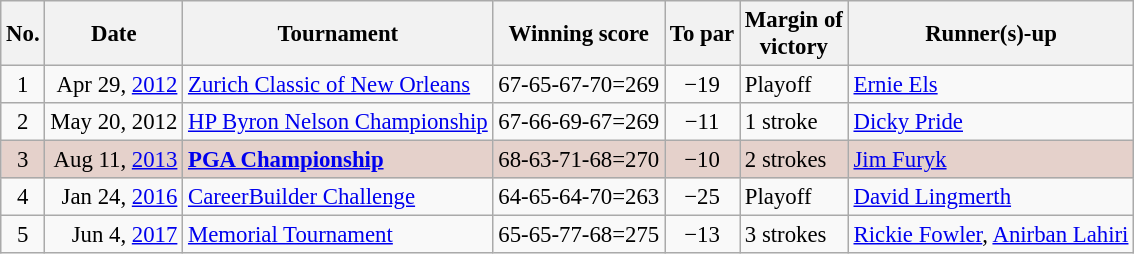<table class="wikitable" style="font-size:95%;">
<tr>
<th>No.</th>
<th>Date</th>
<th>Tournament</th>
<th>Winning score</th>
<th>To par</th>
<th>Margin of<br>victory</th>
<th>Runner(s)-up</th>
</tr>
<tr>
<td align=center>1</td>
<td align=right>Apr 29, <a href='#'>2012</a></td>
<td><a href='#'>Zurich Classic of New Orleans</a></td>
<td>67-65-67-70=269</td>
<td align=center>−19</td>
<td>Playoff</td>
<td> <a href='#'>Ernie Els</a></td>
</tr>
<tr>
<td align=center>2</td>
<td align=right>May 20, 2012</td>
<td><a href='#'>HP Byron Nelson Championship</a></td>
<td>67-66-69-67=269</td>
<td align=center>−11</td>
<td>1 stroke</td>
<td> <a href='#'>Dicky Pride</a></td>
</tr>
<tr style="background:#e5d1cb;">
<td align=center>3</td>
<td align=right>Aug 11, <a href='#'>2013</a></td>
<td><strong><a href='#'>PGA Championship</a></strong></td>
<td>68-63-71-68=270</td>
<td align=center>−10</td>
<td>2 strokes</td>
<td> <a href='#'>Jim Furyk</a></td>
</tr>
<tr>
<td align=center>4</td>
<td align=right>Jan 24, <a href='#'>2016</a></td>
<td><a href='#'>CareerBuilder Challenge</a></td>
<td>64-65-64-70=263</td>
<td align=center>−25</td>
<td>Playoff</td>
<td> <a href='#'>David Lingmerth</a></td>
</tr>
<tr>
<td align=center>5</td>
<td align=right>Jun 4, <a href='#'>2017</a></td>
<td><a href='#'>Memorial Tournament</a></td>
<td>65-65-77-68=275</td>
<td align=center>−13</td>
<td>3 strokes</td>
<td> <a href='#'>Rickie Fowler</a>,  <a href='#'>Anirban Lahiri</a></td>
</tr>
</table>
